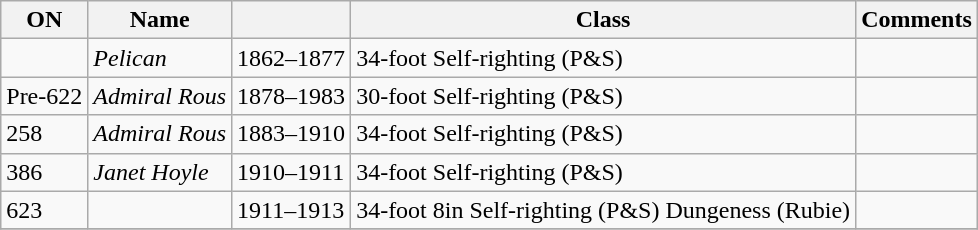<table class="wikitable">
<tr>
<th>ON</th>
<th>Name</th>
<th></th>
<th>Class</th>
<th>Comments</th>
</tr>
<tr>
<td></td>
<td><em>Pelican</em></td>
<td>1862–1877</td>
<td>34-foot Self-righting (P&S)</td>
<td></td>
</tr>
<tr>
<td>Pre-622</td>
<td><em>Admiral Rous</em></td>
<td>1878–1983</td>
<td>30-foot Self-righting (P&S)</td>
<td></td>
</tr>
<tr>
<td>258</td>
<td><em>Admiral Rous</em></td>
<td>1883–1910</td>
<td>34-foot Self-righting (P&S)</td>
<td><br></td>
</tr>
<tr>
<td>386</td>
<td><em>Janet Hoyle</em></td>
<td>1910–1911</td>
<td>34-foot Self-righting (P&S)</td>
<td></td>
</tr>
<tr>
<td>623</td>
<td></td>
<td>1911–1913</td>
<td>34-foot 8in Self-righting (P&S) Dungeness (Rubie)</td>
<td><br></td>
</tr>
<tr>
</tr>
</table>
